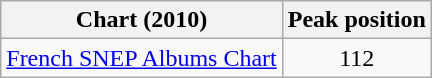<table class="wikitable" style="text-align:center;">
<tr>
<th>Chart (2010)</th>
<th>Peak position</th>
</tr>
<tr>
<td><a href='#'>French SNEP Albums Chart</a></td>
<td>112</td>
</tr>
</table>
